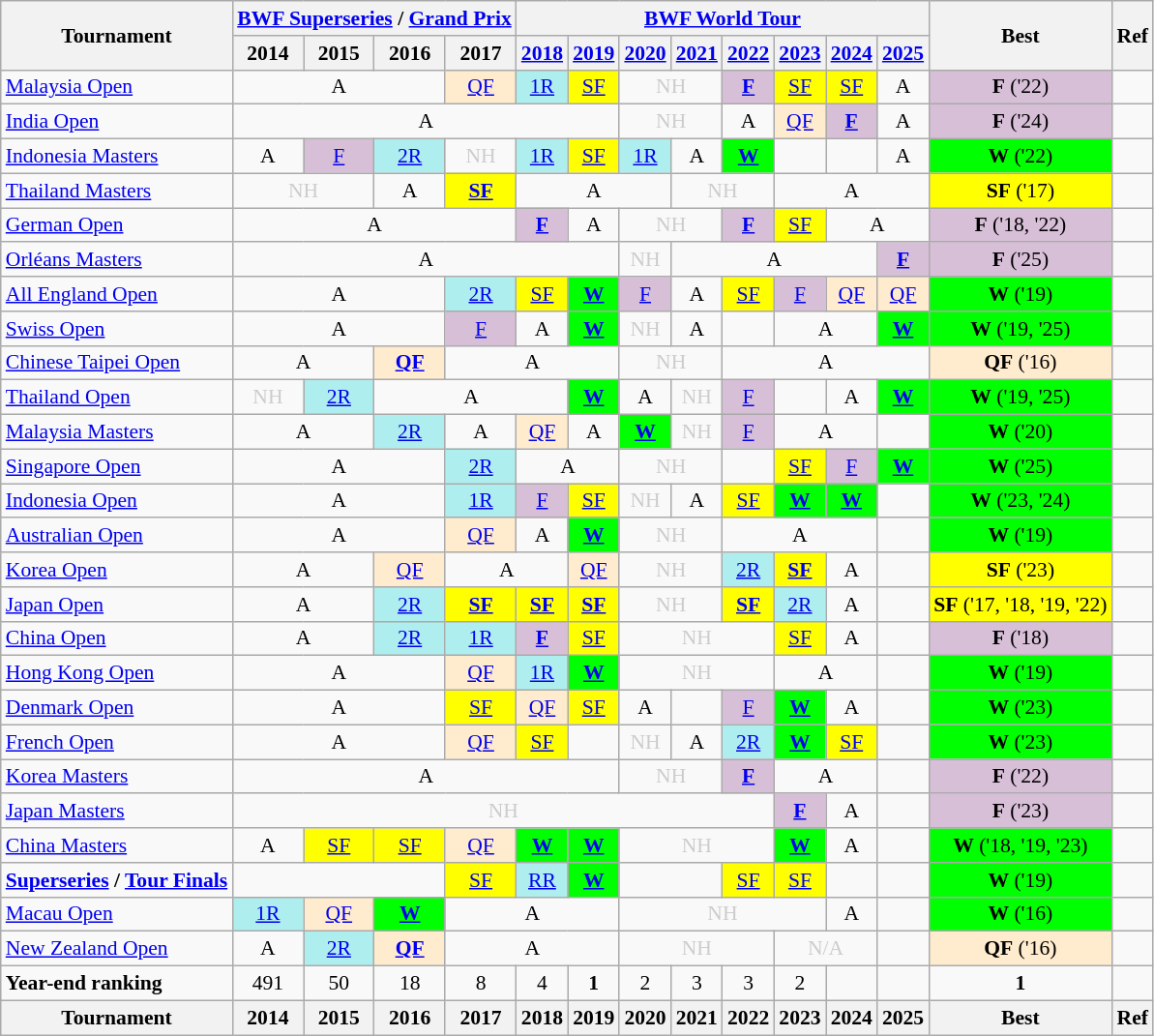<table class="wikitable" style="font-size: 90%; text-align:center">
<tr>
<th rowspan="2">Tournament</th>
<th colspan="4"><a href='#'>BWF Superseries</a> / <a href='#'>Grand Prix</a></th>
<th colspan="8"><a href='#'>BWF World Tour</a></th>
<th rowspan="2">Best</th>
<th rowspan="2">Ref</th>
</tr>
<tr>
<th>2014</th>
<th>2015</th>
<th>2016</th>
<th>2017</th>
<th><a href='#'>2018</a></th>
<th><a href='#'>2019</a></th>
<th><a href='#'>2020</a></th>
<th><a href='#'>2021</a></th>
<th><a href='#'>2022</a></th>
<th><a href='#'>2023</a></th>
<th><a href='#'>2024</a></th>
<th><a href='#'>2025</a></th>
</tr>
<tr>
<td align=left><a href='#'>Malaysia Open</a></td>
<td colspan="3">A</td>
<td bgcolor=FFEBCD><a href='#'>QF</a></td>
<td bgcolor=AFEEEE><a href='#'>1R</a></td>
<td bgcolor=FFFF00><a href='#'>SF</a></td>
<td colspan="2" style=color:#ccc>NH</td>
<td bgcolor=D8BFD8><strong><a href='#'>F</a></strong></td>
<td bgcolor=FFFF00><a href='#'>SF</a></td>
<td bgcolor=FFFF00><a href='#'>SF</a></td>
<td>A</td>
<td bgcolor=D8BFD8><strong>F</strong> ('22)</td>
<td></td>
</tr>
<tr>
<td align=left><a href='#'>India Open</a></td>
<td colspan="6">A</td>
<td colspan="2" style=color:#ccc>NH</td>
<td>A</td>
<td bgcolor=FFEBCD><a href='#'>QF</a></td>
<td bgcolor=D8BFD8><strong><a href='#'>F</a></strong></td>
<td>A</td>
<td bgcolor=D8BFD8><strong>F</strong> ('24)</td>
<td></td>
</tr>
<tr>
<td align=left><a href='#'>Indonesia Masters</a></td>
<td>A</td>
<td bgcolor=D8BFD8><a href='#'>F</a></td>
<td bgcolor=AFEEEE><a href='#'>2R</a></td>
<td style=color:#ccc>NH</td>
<td bgcolor=AFEEEE><a href='#'>1R</a></td>
<td bgcolor=FFFF00><a href='#'>SF</a></td>
<td bgcolor=AFEEEE><a href='#'>1R</a></td>
<td>A</td>
<td bgcolor=00FF00><strong><a href='#'>W</a></strong></td>
<td><a href='#'></a></td>
<td><a href='#'></a></td>
<td>A</td>
<td bgcolor=00FF00><strong>W</strong> ('22)</td>
<td></td>
</tr>
<tr>
<td align=left><a href='#'>Thailand Masters</a></td>
<td colspan="2" style=color:#ccc>NH</td>
<td>A</td>
<td bgcolor=FFFF00><a href='#'><strong>SF</strong></a></td>
<td colspan="3">A</td>
<td colspan="2" style=color:#ccc>NH</td>
<td colspan="3">A</td>
<td bgcolor=FFFF00><strong>SF</strong> ('17)</td>
<td></td>
</tr>
<tr>
<td align=left><a href='#'>German Open</a></td>
<td colspan="4">A</td>
<td bgcolor=D8BFD8><a href='#'><strong>F</strong></a></td>
<td>A</td>
<td colspan="2" style=color:#ccc>NH</td>
<td bgcolor=D8BFD8><strong><a href='#'>F</a></strong></td>
<td bgcolor=FFFF00><a href='#'>SF</a></td>
<td colspan="2">A</td>
<td bgcolor=D8BFD8><strong>F</strong> ('18, '22)</td>
<td></td>
</tr>
<tr>
<td align=left><a href='#'>Orléans Masters</a></td>
<td colspan="6">A</td>
<td style=color:#ccc>NH</td>
<td colspan="4">A</td>
<td bgcolor=D8BFD8><strong><a href='#'>F</a></strong></td>
<td bgcolor=D8BFD8><strong>F</strong> ('25)</td>
<td></td>
</tr>
<tr>
<td align=left><a href='#'>All England Open</a></td>
<td colspan="3">A</td>
<td bgcolor=AFEEEE><a href='#'>2R</a></td>
<td bgcolor=FFFF00><a href='#'>SF</a></td>
<td bgcolor=00FF00><a href='#'><strong>W</strong></a></td>
<td bgcolor=D8BFD8><a href='#'>F</a></td>
<td>A</td>
<td bgcolor=FFFF00><a href='#'>SF</a></td>
<td bgcolor=D8BFD8><a href='#'>F</a></td>
<td bgcolor=FFEBCD><a href='#'>QF</a></td>
<td bgcolor=FFEBCD><a href='#'>QF</a></td>
<td bgcolor=00FF00><strong>W</strong> ('19)</td>
<td></td>
</tr>
<tr>
<td align=left><a href='#'>Swiss Open</a></td>
<td colspan="3">A</td>
<td bgcolor=D8BFD8><a href='#'>F</a></td>
<td>A</td>
<td bgcolor=00FF00><a href='#'><strong>W</strong></a></td>
<td style=color:#ccc>NH</td>
<td>A</td>
<td><a href='#'></a></td>
<td colspan="2">A</td>
<td bgcolor=00FF00><a href='#'><strong>W</strong></a></td>
<td bgcolor=00FF00><strong>W</strong> ('19, '25)</td>
<td></td>
</tr>
<tr>
<td align=left><a href='#'>Chinese Taipei Open</a></td>
<td colspan="2">A</td>
<td bgcolor=FFEBCD><a href='#'><strong>QF</strong></a></td>
<td colspan="3">A</td>
<td colspan="2" style=color:#ccc>NH</td>
<td colspan="4">A</td>
<td bgcolor=FFEBCD><strong>QF</strong> ('16)</td>
<td></td>
</tr>
<tr>
<td align=left><a href='#'>Thailand Open</a></td>
<td style=color:#ccc>NH</td>
<td bgcolor=AFEEEE><a href='#'>2R</a></td>
<td colspan="3">A</td>
<td bgcolor=00FF00><a href='#'><strong>W</strong></a></td>
<td>A</td>
<td style=color:#ccc>NH</td>
<td bgcolor=D8BFD8><a href='#'>F</a></td>
<td><a href='#'></a></td>
<td>A</td>
<td bgcolor=00FF00><a href='#'><strong>W</strong></a></td>
<td bgcolor=00FF00><strong>W</strong> ('19, '25)</td>
<td></td>
</tr>
<tr>
<td align=left><a href='#'>Malaysia Masters</a></td>
<td colspan="2">A</td>
<td bgcolor=AFEEEE><a href='#'>2R</a></td>
<td>A</td>
<td bgcolor=FFEBCD><a href='#'>QF</a></td>
<td>A</td>
<td bgcolor=00FF00><a href='#'><strong>W</strong></a></td>
<td style=color:#ccc>NH</td>
<td bgcolor=D8BFD8><a href='#'>F</a></td>
<td colspan="2">A</td>
<td><a href='#'></a></td>
<td bgcolor=00FF00><strong>W</strong> ('20)</td>
<td></td>
</tr>
<tr>
<td align=left><a href='#'>Singapore Open</a></td>
<td colspan="3">A</td>
<td bgcolor=AFEEEE><a href='#'>2R</a></td>
<td colspan="2">A</td>
<td colspan="2" style=color:#ccc>NH</td>
<td><a href='#'></a></td>
<td bgcolor=FFFF00><a href='#'>SF</a></td>
<td bgcolor=D8BFD8><a href='#'>F</a></td>
<td bgcolor=00FF00><a href='#'><strong>W</strong></a></td>
<td bgcolor=00FF00><strong>W</strong> ('25)</td>
<td></td>
</tr>
<tr>
<td align=left><a href='#'>Indonesia Open</a></td>
<td colspan="3">A</td>
<td bgcolor=AFEEEE><a href='#'>1R</a></td>
<td bgcolor=D8BFD8><a href='#'>F</a></td>
<td bgcolor=FFFF00><a href='#'>SF</a></td>
<td style=color:#ccc>NH</td>
<td>A</td>
<td bgcolor=FFFF00><a href='#'>SF</a></td>
<td bgcolor=00FF00><a href='#'><strong>W</strong></a></td>
<td bgcolor=00FF00><a href='#'><strong>W</strong></a></td>
<td></td>
<td bgcolor=00FF00><strong>W</strong> ('23, '24)</td>
<td></td>
</tr>
<tr>
<td align=left><a href='#'>Australian Open</a></td>
<td colspan="3">A</td>
<td bgcolor=FFEBCD><a href='#'>QF</a></td>
<td>A</td>
<td bgcolor=00FF00><a href='#'><strong>W</strong></a></td>
<td colspan="2" style=color:#ccc>NH</td>
<td colspan="3">A</td>
<td></td>
<td bgcolor=00FF00><strong>W</strong> ('19)</td>
<td></td>
</tr>
<tr>
<td align=left><a href='#'>Korea Open</a></td>
<td colspan="2">A</td>
<td bgcolor=FFEBCD><a href='#'>QF</a></td>
<td colspan="2">A</td>
<td bgcolor=FFEBCD><a href='#'>QF</a></td>
<td colspan="2" style=color:#ccc>NH</td>
<td bgcolor=AFEEEE><a href='#'>2R</a></td>
<td bgcolor=FFFF00><strong><a href='#'>SF</a></strong></td>
<td>A</td>
<td></td>
<td bgcolor=FFFF00><strong>SF</strong> ('23)</td>
<td></td>
</tr>
<tr>
<td align=left><a href='#'>Japan Open</a></td>
<td colspan="2">A</td>
<td bgcolor=AFEEEE><a href='#'>2R</a></td>
<td bgcolor=FFFF00><a href='#'><strong>SF</strong></a></td>
<td bgcolor=FFFF00><a href='#'><strong>SF</strong></a></td>
<td bgcolor=FFFF00><a href='#'><strong>SF</strong></a></td>
<td colspan="2" style=color:#ccc>NH</td>
<td bgcolor=FFFF00><strong><a href='#'>SF</a></strong></td>
<td bgcolor=AFEEEE><a href='#'>2R</a></td>
<td>A</td>
<td></td>
<td bgcolor=FFFF00><strong>SF</strong> ('17, '18, '19, '22)</td>
<td></td>
</tr>
<tr>
<td align=left><a href='#'>China Open</a></td>
<td colspan="2">A</td>
<td bgcolor=AFEEEE><a href='#'>2R</a></td>
<td bgcolor=AFEEEE><a href='#'>1R</a></td>
<td bgcolor=D8BFD8><a href='#'><strong>F</strong></a></td>
<td bgcolor=FFFF00><a href='#'>SF</a></td>
<td colspan="3" style=color:#ccc>NH</td>
<td bgcolor=FFFF00><a href='#'>SF</a></td>
<td>A</td>
<td></td>
<td bgcolor=D8BFD8><strong>F</strong> ('18)</td>
<td></td>
</tr>
<tr>
<td align=left><a href='#'>Hong Kong Open</a></td>
<td colspan="3">A</td>
<td bgcolor=FFEBCD><a href='#'>QF</a></td>
<td bgcolor=AFEEEE><a href='#'>1R</a></td>
<td bgcolor=00FF00><a href='#'><strong>W</strong></a></td>
<td colspan="3" style=color:#ccc>NH</td>
<td colspan="2">A</td>
<td></td>
<td bgcolor=00FF00><strong>W</strong> ('19)</td>
<td></td>
</tr>
<tr>
<td align=left><a href='#'>Denmark Open</a></td>
<td colspan="3">A</td>
<td bgcolor=FFFF00><a href='#'>SF</a></td>
<td bgcolor=FFEBCD><a href='#'>QF</a></td>
<td bgcolor=FFFF00><a href='#'>SF</a></td>
<td>A</td>
<td><a href='#'></a></td>
<td bgcolor=D8BFD8><a href='#'>F</a></td>
<td bgcolor=00FF00><a href='#'><strong>W</strong></a></td>
<td>A</td>
<td></td>
<td bgcolor=00FF00><strong>W</strong> ('23)</td>
<td></td>
</tr>
<tr>
<td align=left><a href='#'>French Open</a></td>
<td colspan="3">A</td>
<td bgcolor=FFEBCD><a href='#'>QF</a></td>
<td bgcolor=FFFF00><a href='#'>SF</a></td>
<td><a href='#'></a></td>
<td style=color:#ccc>NH</td>
<td>A</td>
<td bgcolor=AFEEEE><a href='#'>2R</a></td>
<td bgcolor=00FF00><a href='#'><strong>W</strong></a></td>
<td bgcolor=FFFF00><a href='#'>SF</a></td>
<td></td>
<td bgcolor=00FF00><strong>W</strong> ('23)</td>
<td></td>
</tr>
<tr>
<td align=left><a href='#'>Korea Masters</a></td>
<td colspan="6">A</td>
<td colspan="2" style=color:#ccc>NH</td>
<td bgcolor=D8BFD8><strong><a href='#'>F</a></strong></td>
<td colspan="2">A</td>
<td></td>
<td bgcolor=D8BFD8><strong>F</strong> ('22)</td>
<td></td>
</tr>
<tr>
<td align=left><a href='#'>Japan Masters</a></td>
<td colspan="9" style=color:#ccc>NH</td>
<td bgcolor=D8BFD8><strong><a href='#'>F</a></strong></td>
<td>A</td>
<td></td>
<td bgcolor=D8BFD8><strong>F</strong> ('23)</td>
<td></td>
</tr>
<tr>
<td align=left><a href='#'>China Masters</a></td>
<td>A</td>
<td bgcolor=FFFF00><a href='#'>SF</a></td>
<td bgcolor=FFFF00><a href='#'>SF</a></td>
<td bgcolor=FFEBCD><a href='#'>QF</a></td>
<td bgcolor=00FF00><a href='#'><strong>W</strong></a></td>
<td bgcolor=00FF00><a href='#'><strong>W</strong></a></td>
<td colspan="3" style=color:#ccc>NH</td>
<td bgcolor=00FF00><a href='#'><strong>W</strong></a></td>
<td>A</td>
<td></td>
<td bgcolor=00FF00><strong>W</strong> ('18, '19, '23)</td>
<td></td>
</tr>
<tr>
<td align=left><strong><a href='#'>Superseries</a> / <a href='#'>Tour Finals</a></strong></td>
<td colspan="3"></td>
<td bgcolor=FFFF00><a href='#'>SF</a></td>
<td bgcolor=AFEEEE><a href='#'>RR</a></td>
<td bgcolor=00FF00><a href='#'><strong>W</strong></a></td>
<td colspan="2"></td>
<td bgcolor=FFFF00><a href='#'>SF</a></td>
<td bgcolor=FFFF00><a href='#'>SF</a></td>
<td></td>
<td></td>
<td bgcolor=00FF00><strong>W</strong> ('19)</td>
<td></td>
</tr>
<tr>
<td align=left><a href='#'>Macau Open</a></td>
<td bgcolor=AFEEEE><a href='#'>1R</a></td>
<td bgcolor=FFEBCD><a href='#'>QF</a></td>
<td bgcolor=00FF00><a href='#'><strong>W</strong></a></td>
<td colspan="3">A</td>
<td colspan="4" style=color:#ccc>NH</td>
<td>A</td>
<td></td>
<td bgcolor=00FF00><strong>W</strong> ('16)</td>
<td></td>
</tr>
<tr>
<td align=left><a href='#'>New Zealand Open</a></td>
<td>A</td>
<td bgcolor=AFEEEE><a href='#'>2R</a></td>
<td bgcolor=FFEBCD><a href='#'><strong>QF</strong></a></td>
<td colspan="3">A</td>
<td colspan="3" style=color:#ccc>NH</td>
<td colspan="2" style=color:#ccc>N/A</td>
<td></td>
<td bgcolor=FFEBCD><strong>QF</strong> ('16)</td>
<td></td>
</tr>
<tr>
<td align=left><strong>Year-end ranking</strong></td>
<td>491</td>
<td>50</td>
<td>18</td>
<td>8</td>
<td>4</td>
<td><strong>1</strong></td>
<td>2</td>
<td>3</td>
<td>3</td>
<td>2</td>
<td></td>
<td></td>
<td><strong>1</strong></td>
<td></td>
</tr>
<tr>
<th>Tournament</th>
<th>2014</th>
<th>2015</th>
<th>2016</th>
<th>2017</th>
<th>2018</th>
<th>2019</th>
<th>2020</th>
<th>2021</th>
<th>2022</th>
<th>2023</th>
<th>2024</th>
<th>2025</th>
<th>Best</th>
<th>Ref</th>
</tr>
</table>
